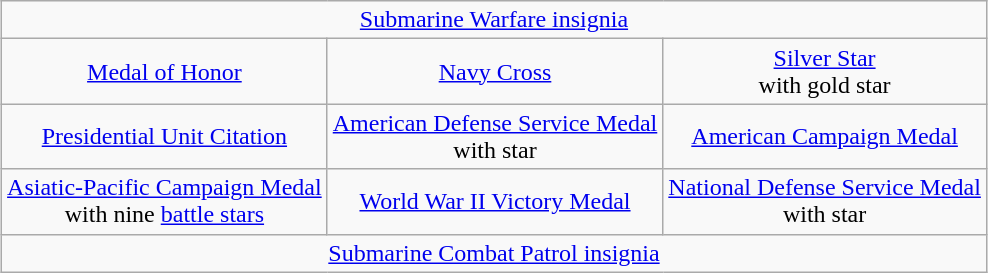<table class="wikitable" style="margin:1em auto; text-align:center;">
<tr>
<td colspan=5><a href='#'>Submarine Warfare insignia</a></td>
</tr>
<tr>
<td><a href='#'>Medal of Honor</a></td>
<td><a href='#'>Navy Cross</a></td>
<td><a href='#'>Silver Star</a> <br>with gold star</td>
</tr>
<tr>
<td><a href='#'>Presidential Unit Citation</a></td>
<td><a href='#'>American Defense Service Medal</a> <br>with star</td>
<td><a href='#'>American Campaign Medal</a></td>
</tr>
<tr>
<td><a href='#'>Asiatic-Pacific Campaign Medal</a> <br>with nine <a href='#'>battle stars</a></td>
<td><a href='#'>World War II Victory Medal</a></td>
<td><a href='#'>National Defense Service Medal</a> <br>with star</td>
</tr>
<tr>
<td colspan=5><a href='#'>Submarine Combat Patrol insignia</a></td>
</tr>
</table>
